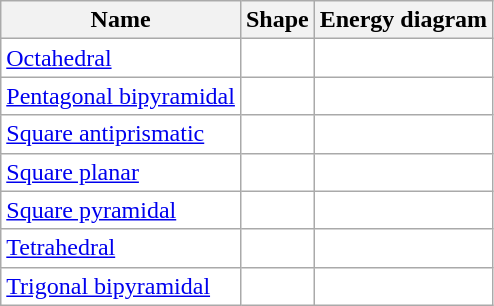<table border="1" class="wikitable" style="background-color:#FFFFFF">
<tr>
<th>Name</th>
<th>Shape</th>
<th>Energy diagram</th>
</tr>
<tr |>
<td><a href='#'>Octahedral</a></td>
<td></td>
<td></td>
</tr>
<tr>
<td><a href='#'>Pentagonal bipyramidal</a></td>
<td></td>
<td></td>
</tr>
<tr>
<td><a href='#'>Square antiprismatic</a></td>
<td></td>
<td></td>
</tr>
<tr>
<td><a href='#'>Square planar</a></td>
<td></td>
<td></td>
</tr>
<tr>
<td><a href='#'>Square pyramidal</a></td>
<td></td>
<td></td>
</tr>
<tr>
<td><a href='#'>Tetrahedral</a></td>
<td></td>
<td></td>
</tr>
<tr>
<td><a href='#'>Trigonal bipyramidal</a></td>
<td></td>
<td></td>
</tr>
</table>
